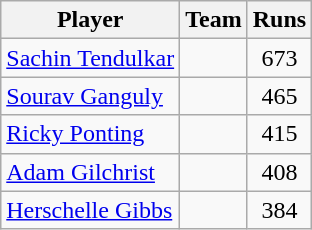<table class="wikitable">
<tr>
<th>Player</th>
<th>Team</th>
<th>Runs</th>
</tr>
<tr>
<td><a href='#'>Sachin Tendulkar</a></td>
<td></td>
<td style="text-align:center">673</td>
</tr>
<tr>
<td><a href='#'>Sourav Ganguly</a></td>
<td></td>
<td style="text-align:center">465</td>
</tr>
<tr>
<td><a href='#'>Ricky Ponting</a></td>
<td></td>
<td style="text-align:center">415</td>
</tr>
<tr>
<td><a href='#'>Adam Gilchrist</a></td>
<td></td>
<td style="text-align:center">408</td>
</tr>
<tr>
<td><a href='#'>Herschelle Gibbs</a></td>
<td></td>
<td style="text-align:center">384</td>
</tr>
</table>
